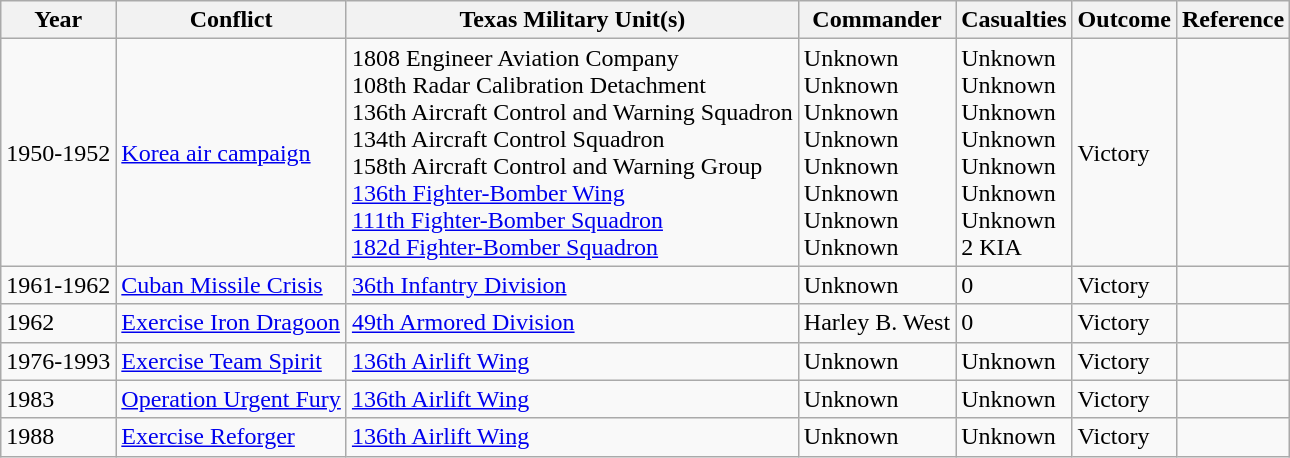<table class="wikitable">
<tr>
<th>Year</th>
<th>Conflict</th>
<th>Texas Military Unit(s)</th>
<th>Commander</th>
<th>Casualties</th>
<th>Outcome</th>
<th>Reference</th>
</tr>
<tr>
<td>1950-1952</td>
<td><a href='#'>Korea air campaign</a></td>
<td>1808 Engineer Aviation Company<br>108th Radar Calibration Detachment<br>136th Aircraft Control and Warning Squadron<br>134th Aircraft Control Squadron<br>158th Aircraft Control and Warning Group<br><a href='#'>136th Fighter-Bomber Wing</a><br><a href='#'>111th Fighter-Bomber Squadron</a><br><a href='#'>182d Fighter-Bomber Squadron</a></td>
<td>Unknown<br>Unknown<br>Unknown<br>Unknown<br>Unknown<br>Unknown<br>Unknown<br>Unknown</td>
<td>Unknown<br>Unknown<br>Unknown<br>Unknown<br>Unknown<br>Unknown<br>Unknown<br>2 KIA</td>
<td>Victory</td>
<td></td>
</tr>
<tr>
<td>1961-1962</td>
<td><a href='#'>Cuban Missile Crisis</a></td>
<td><a href='#'>36th Infantry Division</a></td>
<td>Unknown</td>
<td>0</td>
<td>Victory</td>
<td></td>
</tr>
<tr>
<td>1962</td>
<td><a href='#'>Exercise Iron Dragoon</a></td>
<td><a href='#'>49th Armored Division</a></td>
<td>Harley B. West</td>
<td>0</td>
<td>Victory</td>
<td></td>
</tr>
<tr>
<td>1976-1993</td>
<td><a href='#'>Exercise Team Spirit</a></td>
<td><a href='#'>136th Airlift Wing</a></td>
<td>Unknown</td>
<td>Unknown</td>
<td>Victory</td>
<td></td>
</tr>
<tr>
<td>1983</td>
<td><a href='#'>Operation Urgent Fury</a></td>
<td><a href='#'>136th Airlift Wing</a></td>
<td>Unknown</td>
<td>Unknown</td>
<td>Victory</td>
<td></td>
</tr>
<tr>
<td>1988</td>
<td><a href='#'>Exercise Reforger</a></td>
<td><a href='#'>136th Airlift Wing</a></td>
<td>Unknown</td>
<td>Unknown</td>
<td>Victory</td>
<td></td>
</tr>
</table>
